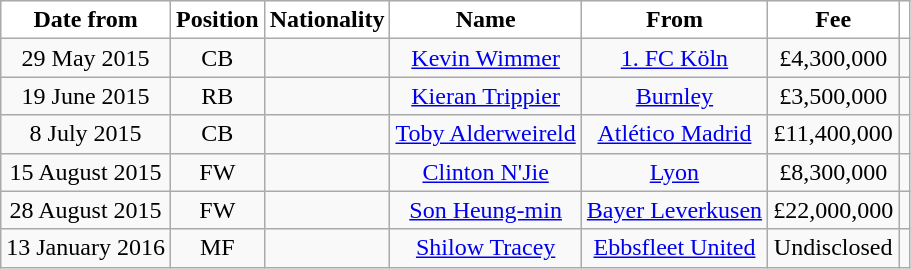<table class="wikitable" style="text-align:center">
<tr>
<th style="background:#FFFFFF; color:#000000;">Date from</th>
<th style="background:#FFFFFF; color:#000000;">Position</th>
<th style="background:#FFFFFF; color:#000000;">Nationality</th>
<th style="background:#FFFFFF; color:#000000;">Name</th>
<th style="background:#FFFFFF; color:#000000;">From</th>
<th style="background:#FFFFFF; color:#000000;">Fee</th>
<th style="background:#FFFFFF; color:#000000;"></th>
</tr>
<tr>
<td>29 May 2015</td>
<td>CB</td>
<td></td>
<td><a href='#'>Kevin Wimmer</a></td>
<td><a href='#'>1. FC Köln</a></td>
<td>£4,300,000</td>
<td></td>
</tr>
<tr>
<td>19 June 2015</td>
<td>RB</td>
<td></td>
<td><a href='#'>Kieran Trippier</a></td>
<td><a href='#'>Burnley</a></td>
<td>£3,500,000</td>
<td></td>
</tr>
<tr>
<td>8 July 2015</td>
<td>CB</td>
<td></td>
<td><a href='#'>Toby Alderweireld</a></td>
<td><a href='#'>Atlético Madrid</a></td>
<td>£11,400,000</td>
<td></td>
</tr>
<tr>
<td>15 August 2015</td>
<td>FW</td>
<td></td>
<td><a href='#'>Clinton N'Jie</a></td>
<td><a href='#'>Lyon</a></td>
<td>£8,300,000</td>
<td></td>
</tr>
<tr>
<td>28 August 2015</td>
<td>FW</td>
<td></td>
<td><a href='#'>Son Heung-min</a></td>
<td><a href='#'>Bayer Leverkusen</a></td>
<td>£22,000,000</td>
<td></td>
</tr>
<tr>
<td>13 January 2016</td>
<td>MF</td>
<td></td>
<td><a href='#'>Shilow Tracey</a></td>
<td><a href='#'>Ebbsfleet United</a></td>
<td>Undisclosed</td>
<td></td>
</tr>
</table>
